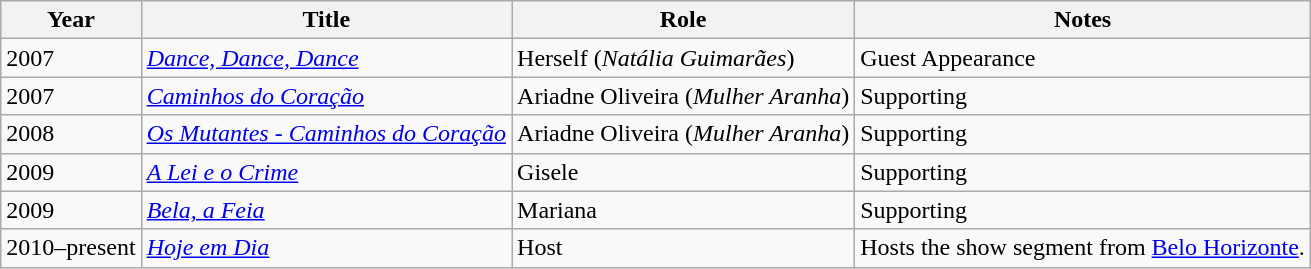<table class="wikitable">
<tr>
<th>Year</th>
<th>Title</th>
<th>Role</th>
<th>Notes</th>
</tr>
<tr>
<td>2007</td>
<td><em><a href='#'>Dance, Dance, Dance</a></em></td>
<td>Herself (<em>Natália Guimarães</em>)</td>
<td>Guest Appearance</td>
</tr>
<tr>
<td>2007</td>
<td><em><a href='#'>Caminhos do Coração</a></em></td>
<td>Ariadne Oliveira (<em>Mulher Aranha</em>)</td>
<td>Supporting</td>
</tr>
<tr>
<td>2008</td>
<td><em><a href='#'>Os Mutantes - Caminhos do Coração</a></em></td>
<td>Ariadne Oliveira (<em>Mulher Aranha</em>)</td>
<td>Supporting</td>
</tr>
<tr>
<td>2009</td>
<td><em><a href='#'>A Lei e o Crime</a></em></td>
<td>Gisele</td>
<td>Supporting</td>
</tr>
<tr>
<td>2009</td>
<td><em><a href='#'>Bela, a Feia</a></em></td>
<td>Mariana</td>
<td>Supporting</td>
</tr>
<tr>
<td>2010–present</td>
<td><em><a href='#'>Hoje em Dia</a></em></td>
<td>Host</td>
<td>Hosts the show segment from <a href='#'>Belo Horizonte</a>.</td>
</tr>
</table>
